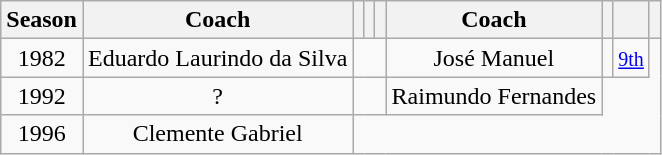<table class="wikitable" style="text-align:center;">
<tr>
<th>Season</th>
<th>Coach</th>
<th></th>
<th></th>
<th></th>
<th>Coach</th>
<th></th>
<th></th>
<th></th>
</tr>
<tr>
<td>1982</td>
<td> Eduardo Laurindo da Silva</td>
<td colspan=3></td>
<td> José Manuel</td>
<td></td>
<td><small><a href='#'>9th</a></small></td>
</tr>
<tr>
<td>1992</td>
<td>?</td>
<td colspan=3></td>
<td> Raimundo Fernandes</td>
</tr>
<tr>
<td>1996</td>
<td> Clemente Gabriel</td>
</tr>
</table>
